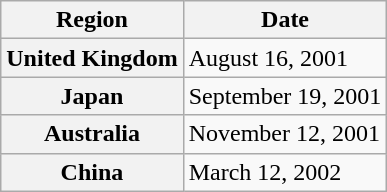<table class="wikitable plainrowheaders">
<tr>
<th>Region</th>
<th>Date<br></th>
</tr>
<tr>
<th scope="row">United Kingdom</th>
<td>August 16, 2001</td>
</tr>
<tr>
<th scope="row">Japan</th>
<td>September 19, 2001</td>
</tr>
<tr>
<th scope="row">Australia</th>
<td>November 12, 2001</td>
</tr>
<tr>
<th scope="row">China</th>
<td>March 12, 2002</td>
</tr>
</table>
